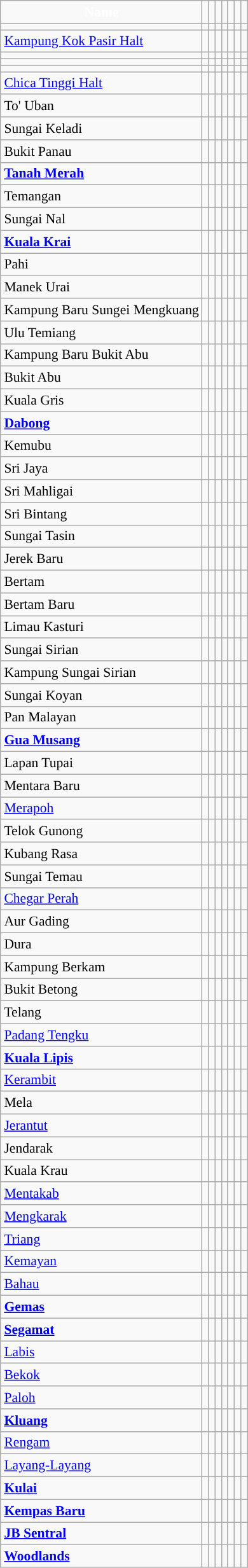<table class="wikitable sortable" style="margin-left:1em; margin-bottom:1em; color:black; font-size:90%;">
<tr align="center" style="color:white">
<td><strong>Name</strong></td>
<td></td>
<td></td>
<td></td>
<td></td>
<td></td>
<td></td>
<td></td>
</tr>
<tr>
<td><strong></strong></td>
<td align="center"></td>
<td align="center"></td>
<td align="center"></td>
<td align="center"></td>
<td></td>
<td></td>
<td></td>
</tr>
<tr>
<td><a href='#'>Kampung Kok Pasir Halt</a></td>
<td></td>
<td></td>
<td align="center"></td>
<td align="center"></td>
<td></td>
<td></td>
<td></td>
</tr>
<tr>
<td><strong></strong></td>
<td align="center"></td>
<td align="center"></td>
<td align="center"></td>
<td align="center"></td>
<td></td>
<td></td>
<td></td>
</tr>
<tr>
<td></td>
<td align="center"></td>
<td align="center"></td>
<td align="center"></td>
<td></td>
<td></td>
<td></td>
</tr>
<tr>
<td><strong></strong></td>
<td align="center"></td>
<td align="center"></td>
<td align="center"></td>
<td align="center"></td>
<td></td>
<td></td>
<td></td>
</tr>
<tr>
<td><a href='#'>Chica Tinggi Halt</a></td>
<td></td>
<td></td>
<td align="center"></td>
<td align="center"></td>
<td></td>
<td></td>
<td></td>
</tr>
<tr>
<td>To' Uban</td>
<td></td>
<td align="center"></td>
<td align="center"></td>
<td align="center"></td>
<td></td>
<td></td>
<td></td>
</tr>
<tr>
<td>Sungai Keladi</td>
<td></td>
<td></td>
<td align="center"></td>
<td align="center"></td>
<td></td>
<td></td>
<td></td>
</tr>
<tr>
<td>Bukit Panau</td>
<td></td>
<td align="center"></td>
<td align="center"></td>
<td align="center"></td>
<td></td>
<td></td>
<td></td>
</tr>
<tr>
<td><strong><a href='#'>Tanah Merah</a></strong></td>
<td align="center"></td>
<td align="center"></td>
<td align="center"></td>
<td align="center"></td>
<td></td>
<td></td>
<td></td>
</tr>
<tr>
<td>Temangan</td>
<td align="center"></td>
<td align="center"></td>
<td align="center"></td>
<td align="center"></td>
<td></td>
<td></td>
<td></td>
</tr>
<tr>
<td>Sungai Nal</td>
<td></td>
<td></td>
<td align="center"></td>
<td align="center"></td>
<td></td>
<td></td>
<td></td>
</tr>
<tr>
<td><strong><a href='#'>Kuala Krai</a></strong></td>
<td align="center"></td>
<td align="center"></td>
<td align="center"></td>
<td align="center"></td>
<td></td>
<td></td>
<td></td>
</tr>
<tr>
<td>Pahi</td>
<td></td>
<td align="center"></td>
<td align="center"></td>
<td align="center"></td>
<td></td>
<td></td>
<td></td>
</tr>
<tr>
<td>Manek Urai</td>
<td></td>
<td align="center"></td>
<td align="center"></td>
<td align="center"></td>
<td></td>
<td></td>
<td></td>
</tr>
<tr>
<td>Kampung Baru Sungei Mengkuang</td>
<td></td>
<td align="center"></td>
<td align="center"></td>
<td align="center"></td>
<td></td>
<td></td>
<td></td>
</tr>
<tr>
<td>Ulu Temiang</td>
<td></td>
<td align="center"></td>
<td align="center"></td>
<td align="center"></td>
<td></td>
<td></td>
<td></td>
</tr>
<tr>
<td>Kampung Baru Bukit Abu</td>
<td></td>
<td align="center"></td>
<td align="center"></td>
<td align="center"></td>
<td></td>
<td></td>
<td></td>
</tr>
<tr>
<td>Bukit Abu</td>
<td></td>
<td align="center"></td>
<td align="center"></td>
<td align="center"></td>
<td></td>
<td></td>
<td></td>
</tr>
<tr>
<td>Kuala Gris</td>
<td></td>
<td align="center"></td>
<td align="center"></td>
<td align="center"></td>
<td></td>
<td></td>
<td></td>
</tr>
<tr>
<td><strong><a href='#'>Dabong</a></strong></td>
<td align="center"></td>
<td align="center"></td>
<td align="center"></td>
<td align="center"></td>
<td></td>
<td></td>
<td></td>
</tr>
<tr>
<td>Kemubu</td>
<td></td>
<td align="center"></td>
<td align="center"></td>
<td></td>
<td></td>
<td></td>
<td></td>
</tr>
<tr>
<td>Sri Jaya</td>
<td></td>
<td align="center"></td>
<td align="center"></td>
<td></td>
<td></td>
<td></td>
<td></td>
</tr>
<tr>
<td>Sri Mahligai</td>
<td></td>
<td align="center"></td>
<td align="center"></td>
<td></td>
<td></td>
<td></td>
<td></td>
</tr>
<tr>
<td>Sri Bintang</td>
<td></td>
<td align="center"></td>
<td align="center"></td>
<td></td>
<td></td>
<td></td>
<td></td>
</tr>
<tr>
<td>Sungai Tasin</td>
<td></td>
<td align="center"></td>
<td align="center"></td>
<td></td>
<td></td>
<td></td>
<td></td>
</tr>
<tr>
<td>Jerek Baru</td>
<td></td>
<td align="center"></td>
<td align="center"></td>
<td></td>
<td></td>
<td></td>
<td></td>
</tr>
<tr>
<td>Bertam</td>
<td></td>
<td align="center"></td>
<td align="center"></td>
<td></td>
<td></td>
<td></td>
<td></td>
</tr>
<tr>
<td>Bertam Baru</td>
<td></td>
<td align="center"></td>
<td align="center"></td>
<td></td>
<td></td>
<td></td>
<td></td>
</tr>
<tr>
<td>Limau Kasturi</td>
<td></td>
<td align="center"></td>
<td align="center"></td>
<td></td>
<td></td>
<td></td>
<td></td>
</tr>
<tr>
<td>Sungai Sirian</td>
<td></td>
<td align="center"></td>
<td align="center"></td>
<td></td>
<td></td>
<td></td>
<td></td>
</tr>
<tr>
<td>Kampung Sungai Sirian</td>
<td></td>
<td align="center"></td>
<td align="center"></td>
<td></td>
<td></td>
<td></td>
<td></td>
</tr>
<tr>
<td>Sungai Koyan</td>
<td></td>
<td></td>
<td></td>
<td></td>
<td></td>
<td></td>
<td></td>
</tr>
<tr>
<td>Pan Malayan</td>
<td></td>
<td align="center"></td>
<td align="center"></td>
<td></td>
<td></td>
<td></td>
<td></td>
</tr>
<tr>
<td><strong><a href='#'>Gua Musang</a></strong></td>
<td align="center"></td>
<td align="center"></td>
<td align="center"></td>
<td></td>
<td align="center"></td>
<td></td>
<td></td>
</tr>
<tr>
<td>Lapan Tupai</td>
<td></td>
<td></td>
<td></td>
<td></td>
<td></td>
<td></td>
<td></td>
</tr>
<tr>
<td>Mentara Baru</td>
<td></td>
<td align="center"></td>
<td></td>
<td></td>
<td align="center"></td>
<td></td>
<td></td>
</tr>
<tr>
<td><a href='#'>Merapoh</a></td>
<td align="center"></td>
<td align="center"></td>
<td></td>
<td></td>
<td align="center"></td>
<td></td>
<td></td>
</tr>
<tr>
<td>Telok Gunong</td>
<td></td>
<td align="center"></td>
<td></td>
<td></td>
<td align="center"></td>
<td></td>
<td></td>
</tr>
<tr>
<td>Kubang Rasa</td>
<td></td>
<td></td>
<td></td>
<td></td>
<td></td>
<td></td>
<td></td>
</tr>
<tr>
<td>Sungai Temau</td>
<td></td>
<td align="center"></td>
<td></td>
<td></td>
<td align="center"></td>
<td></td>
<td></td>
</tr>
<tr>
<td><a href='#'>Chegar Perah</a></td>
<td></td>
<td align="center"></td>
<td></td>
<td></td>
<td align="center"></td>
<td></td>
<td></td>
</tr>
<tr>
<td>Aur Gading</td>
<td></td>
<td align="center"></td>
<td></td>
<td></td>
<td align="center"></td>
<td></td>
<td></td>
</tr>
<tr>
<td>Dura</td>
<td></td>
<td></td>
<td></td>
<td></td>
<td></td>
<td></td>
<td></td>
</tr>
<tr>
<td>Kampung Berkam</td>
<td></td>
<td align="center"></td>
<td></td>
<td></td>
<td align="center"></td>
<td></td>
<td></td>
</tr>
<tr>
<td>Bukit Betong</td>
<td></td>
<td align="center"></td>
<td></td>
<td></td>
<td align="center"></td>
<td></td>
<td></td>
</tr>
<tr>
<td>Telang</td>
<td></td>
<td></td>
<td></td>
<td></td>
<td></td>
<td></td>
<td></td>
</tr>
<tr>
<td><a href='#'>Padang Tengku</a></td>
<td></td>
<td align="center"></td>
<td></td>
<td></td>
<td align="center"></td>
<td></td>
<td></td>
</tr>
<tr>
<td><strong><a href='#'>Kuala Lipis</a></strong></td>
<td align="center"></td>
<td align="center"></td>
<td></td>
<td></td>
<td align="center"></td>
<td align="center"></td>
<td></td>
</tr>
<tr>
<td><a href='#'>Kerambit</a></td>
<td align="center"></td>
<td></td>
<td></td>
<td></td>
<td></td>
<td align="center"></td>
<td></td>
</tr>
<tr>
<td>Mela</td>
<td></td>
<td></td>
<td></td>
<td></td>
<td></td>
<td align="center"></td>
<td></td>
</tr>
<tr>
<td><a href='#'>Jerantut</a></td>
<td align="center"></td>
<td></td>
<td></td>
<td></td>
<td></td>
<td align="center"></td>
<td></td>
</tr>
<tr>
<td>Jendarak</td>
<td></td>
<td></td>
<td></td>
<td></td>
<td></td>
<td align="center"></td>
<td></td>
</tr>
<tr>
<td>Kuala Krau</td>
<td align="center"></td>
<td></td>
<td></td>
<td></td>
<td></td>
<td align="center"></td>
<td></td>
</tr>
<tr>
<td><a href='#'>Mentakab</a></td>
<td align="center"></td>
<td></td>
<td></td>
<td></td>
<td></td>
<td align="center"></td>
<td></td>
</tr>
<tr>
<td><a href='#'>Mengkarak</a></td>
<td></td>
<td></td>
<td></td>
<td></td>
<td></td>
<td align="center"></td>
<td></td>
</tr>
<tr>
<td><a href='#'>Triang</a></td>
<td align="center"></td>
<td></td>
<td></td>
<td></td>
<td></td>
<td align="center"></td>
<td></td>
</tr>
<tr>
<td><a href='#'>Kemayan</a></td>
<td align="center"></td>
<td></td>
<td></td>
<td></td>
<td></td>
<td align="center"></td>
<td></td>
</tr>
<tr>
<td><a href='#'>Bahau</a></td>
<td align="center"></td>
<td></td>
<td></td>
<td></td>
<td></td>
<td align="center"></td>
<td></td>
</tr>
<tr>
<td><strong><a href='#'>Gemas</a></strong></td>
<td align="center"></td>
<td></td>
<td></td>
<td></td>
<td></td>
<td align="center"></td>
<td align="center"></td>
</tr>
<tr>
<td><strong><a href='#'>Segamat</a></strong></td>
<td align="center"></td>
<td></td>
<td></td>
<td></td>
<td></td>
<td></td>
<td align="center"></td>
</tr>
<tr>
<td><a href='#'>Labis</a></td>
<td></td>
<td></td>
<td></td>
<td></td>
<td></td>
<td></td>
<td align="center"></td>
</tr>
<tr>
<td><a href='#'>Bekok</a></td>
<td></td>
<td></td>
<td></td>
<td></td>
<td></td>
<td></td>
<td align="center"></td>
</tr>
<tr>
<td><a href='#'>Paloh</a></td>
<td></td>
<td></td>
<td></td>
<td></td>
<td></td>
<td></td>
<td align="center"></td>
</tr>
<tr>
<td><strong><a href='#'>Kluang</a></strong></td>
<td align="center"></td>
<td></td>
<td></td>
<td></td>
<td></td>
<td></td>
<td align="center"></td>
</tr>
<tr>
<td><a href='#'>Rengam</a></td>
<td></td>
<td></td>
<td></td>
<td></td>
<td></td>
<td></td>
<td align="center"></td>
</tr>
<tr>
<td><a href='#'>Layang-Layang</a></td>
<td></td>
<td></td>
<td></td>
<td></td>
<td></td>
<td></td>
<td align="center"></td>
</tr>
<tr>
<td><strong><a href='#'>Kulai</a></strong></td>
<td align="center"></td>
<td></td>
<td></td>
<td></td>
<td></td>
<td></td>
<td align="center"></td>
</tr>
<tr>
<td><strong><a href='#'>Kempas Baru</a></strong></td>
<td align="center"></td>
<td></td>
<td></td>
<td></td>
<td></td>
<td></td>
<td align="center"></td>
</tr>
<tr>
<td><strong><a href='#'>JB Sentral</a></strong></td>
<td align="center"></td>
<td></td>
<td></td>
<td></td>
<td></td>
<td></td>
<td align="center"></td>
</tr>
<tr>
<td><a href='#'><strong>Woodlands</strong></a></td>
<td></td>
<td></td>
<td></td>
<td></td>
<td></td>
<td></td>
<td></td>
</tr>
</table>
